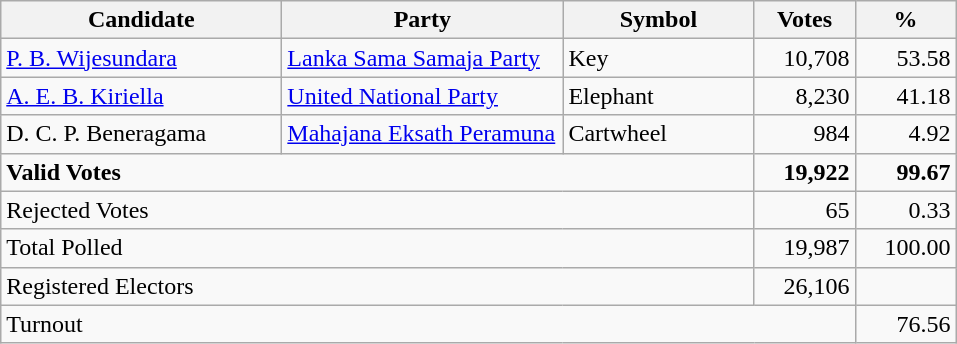<table class="wikitable" border="1" style="text-align:right;">
<tr>
<th align=left width="180">Candidate</th>
<th align=left width="180">Party</th>
<th align=left width="120">Symbol</th>
<th align=left width="60">Votes</th>
<th align=left width="60">%</th>
</tr>
<tr>
<td align=left><a href='#'>P. B. Wijesundara</a></td>
<td align=left><a href='#'>Lanka Sama Samaja Party</a></td>
<td align=left>Key</td>
<td>10,708</td>
<td>53.58</td>
</tr>
<tr>
<td align=left><a href='#'>A. E. B. Kiriella</a></td>
<td align=left><a href='#'>United National Party</a></td>
<td align=left>Elephant</td>
<td>8,230</td>
<td>41.18</td>
</tr>
<tr>
<td align=left>D. C. P. Beneragama</td>
<td align=left><a href='#'>Mahajana Eksath Peramuna</a></td>
<td align=left>Cartwheel</td>
<td>984</td>
<td>4.92</td>
</tr>
<tr>
<td align=left colspan=3><strong>Valid Votes</strong></td>
<td><strong>19,922</strong></td>
<td><strong>99.67</strong></td>
</tr>
<tr>
<td align=left colspan=3>Rejected Votes</td>
<td>65</td>
<td>0.33</td>
</tr>
<tr>
<td align=left colspan=3>Total Polled</td>
<td>19,987</td>
<td>100.00</td>
</tr>
<tr>
<td align=left colspan=3>Registered Electors</td>
<td>26,106</td>
<td></td>
</tr>
<tr>
<td align=left colspan=4>Turnout</td>
<td>76.56</td>
</tr>
</table>
